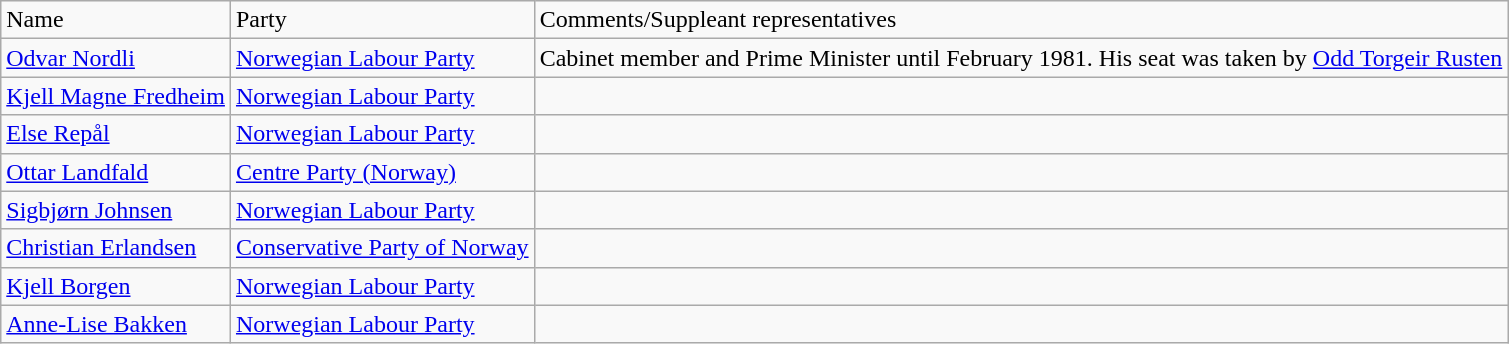<table class="wikitable">
<tr>
<td>Name</td>
<td>Party</td>
<td>Comments/Suppleant representatives</td>
</tr>
<tr>
<td><a href='#'>Odvar Nordli</a></td>
<td><a href='#'>Norwegian Labour Party</a></td>
<td>Cabinet member and Prime Minister until February 1981. His seat was taken by <a href='#'>Odd Torgeir Rusten</a></td>
</tr>
<tr>
<td><a href='#'>Kjell Magne Fredheim</a></td>
<td><a href='#'>Norwegian Labour Party</a></td>
<td></td>
</tr>
<tr>
<td><a href='#'>Else Repål</a></td>
<td><a href='#'>Norwegian Labour Party</a></td>
<td></td>
</tr>
<tr>
<td><a href='#'>Ottar Landfald</a></td>
<td><a href='#'>Centre Party (Norway)</a></td>
<td></td>
</tr>
<tr>
<td><a href='#'>Sigbjørn Johnsen</a></td>
<td><a href='#'>Norwegian Labour Party</a></td>
<td></td>
</tr>
<tr>
<td><a href='#'>Christian Erlandsen</a></td>
<td><a href='#'>Conservative Party of Norway</a></td>
<td></td>
</tr>
<tr>
<td><a href='#'>Kjell Borgen</a></td>
<td><a href='#'>Norwegian Labour Party</a></td>
<td></td>
</tr>
<tr>
<td><a href='#'>Anne-Lise Bakken</a></td>
<td><a href='#'>Norwegian Labour Party</a></td>
<td></td>
</tr>
</table>
